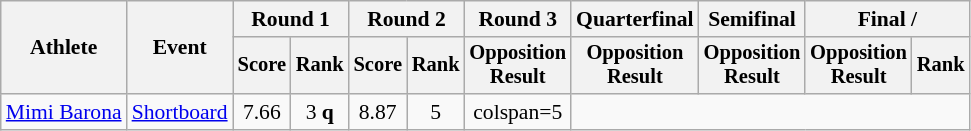<table class=wikitable style="font-size:90%; text-align:center">
<tr>
<th rowspan=2>Athlete</th>
<th rowspan=2>Event</th>
<th colspan=2>Round 1</th>
<th colspan=2>Round 2</th>
<th>Round 3</th>
<th>Quarterfinal</th>
<th>Semifinal</th>
<th colspan=2>Final / </th>
</tr>
<tr style=font-size:95%>
<th>Score</th>
<th>Rank</th>
<th>Score</th>
<th>Rank</th>
<th>Opposition<br>Result</th>
<th>Opposition<br>Result</th>
<th>Opposition<br>Result</th>
<th>Opposition<br>Result</th>
<th>Rank</th>
</tr>
<tr>
<td align=left><a href='#'>Mimi Barona</a></td>
<td align=left><a href='#'>Shortboard</a></td>
<td>7.66</td>
<td>3 <strong>q</strong></td>
<td>8.87</td>
<td>5</td>
<td>colspan=5 </td>
</tr>
</table>
